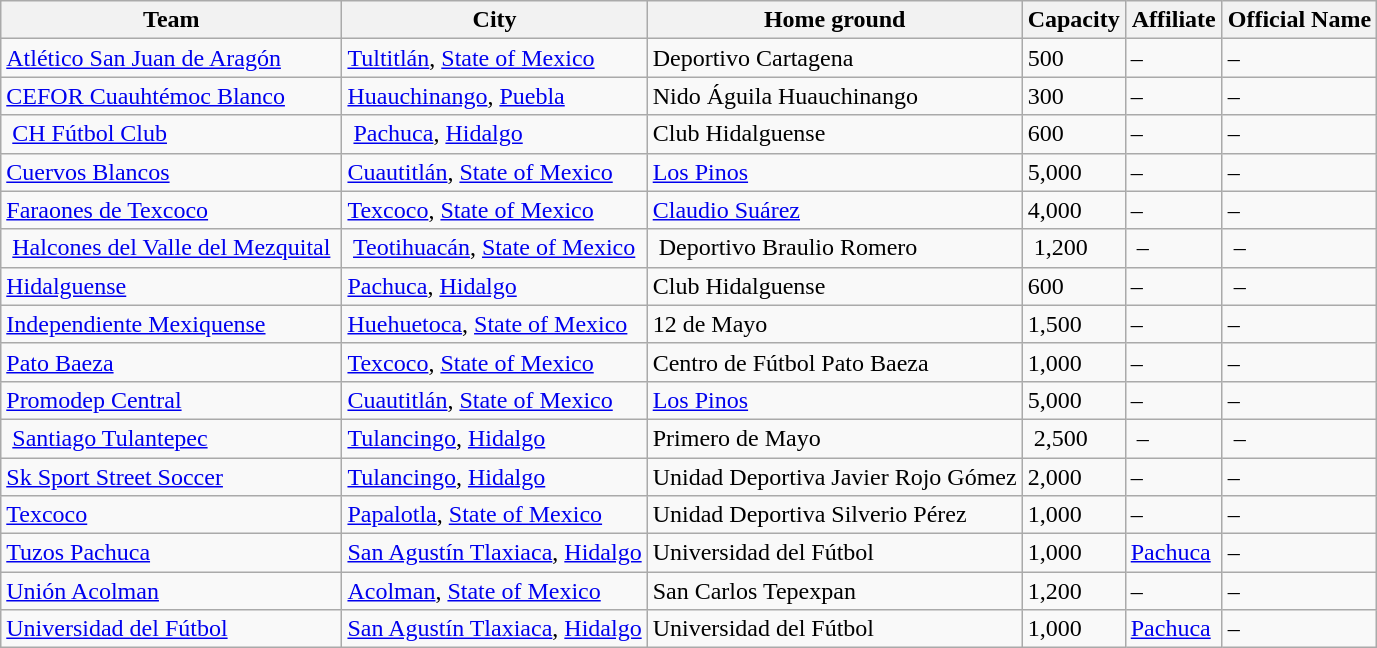<table class="wikitable sortable">
<tr>
<th>Team</th>
<th>City</th>
<th>Home ground</th>
<th>Capacity</th>
<th>Affiliate</th>
<th>Official Name</th>
</tr>
<tr>
<td><a href='#'>Atlético San Juan de Aragón</a></td>
<td><a href='#'>Tultitlán</a>, <a href='#'>State of Mexico</a></td>
<td>Deportivo Cartagena</td>
<td>500</td>
<td>– </td>
<td>–</td>
</tr>
<tr>
<td><a href='#'>CEFOR Cuauhtémoc Blanco</a></td>
<td><a href='#'>Huauchinango</a>, <a href='#'>Puebla</a></td>
<td>Nido Águila Huauchinango</td>
<td>300</td>
<td>–</td>
<td>–</td>
</tr>
<tr>
<td> <a href='#'>CH Fútbol Club</a> </td>
<td> <a href='#'>Pachuca</a>, <a href='#'>Hidalgo</a></td>
<td>Club Hidalguense</td>
<td>600</td>
<td>–</td>
<td>–</td>
</tr>
<tr>
<td><a href='#'>Cuervos Blancos</a></td>
<td><a href='#'>Cuautitlán</a>, <a href='#'>State of Mexico</a></td>
<td><a href='#'>Los Pinos</a></td>
<td>5,000</td>
<td>–</td>
<td>–</td>
</tr>
<tr>
<td><a href='#'>Faraones de Texcoco</a></td>
<td><a href='#'>Texcoco</a>, <a href='#'>State of Mexico</a></td>
<td><a href='#'>Claudio Suárez</a></td>
<td>4,000</td>
<td>– </td>
<td>–</td>
</tr>
<tr>
<td> <a href='#'>Halcones del Valle del Mezquital</a> </td>
<td> <a href='#'>Teotihuacán</a>, <a href='#'>State of Mexico</a> </td>
<td> Deportivo Braulio Romero</td>
<td> 1,200</td>
<td> – </td>
<td> –</td>
</tr>
<tr>
<td><a href='#'>Hidalguense</a></td>
<td><a href='#'>Pachuca</a>, <a href='#'>Hidalgo</a></td>
<td>Club Hidalguense</td>
<td>600</td>
<td>–</td>
<td> –</td>
</tr>
<tr>
<td><a href='#'>Independiente Mexiquense</a></td>
<td><a href='#'>Huehuetoca</a>, <a href='#'>State of Mexico</a></td>
<td>12 de Mayo</td>
<td>1,500</td>
<td>– </td>
<td>–</td>
</tr>
<tr>
<td><a href='#'>Pato Baeza</a></td>
<td><a href='#'>Texcoco</a>, <a href='#'>State of Mexico</a></td>
<td>Centro de Fútbol Pato Baeza</td>
<td>1,000</td>
<td>– </td>
<td>–</td>
</tr>
<tr>
<td><a href='#'>Promodep Central</a></td>
<td><a href='#'>Cuautitlán</a>, <a href='#'>State of Mexico</a></td>
<td><a href='#'>Los Pinos</a></td>
<td>5,000</td>
<td>– </td>
<td>–</td>
</tr>
<tr>
<td> <a href='#'>Santiago Tulantepec</a></td>
<td><a href='#'>Tulancingo</a>, <a href='#'>Hidalgo</a></td>
<td>Primero de Mayo </td>
<td> 2,500</td>
<td> –</td>
<td> –</td>
</tr>
<tr>
<td><a href='#'>Sk Sport Street Soccer</a></td>
<td><a href='#'>Tulancingo</a>, <a href='#'>Hidalgo</a></td>
<td>Unidad Deportiva Javier Rojo Gómez</td>
<td>2,000</td>
<td>– </td>
<td>–</td>
</tr>
<tr>
<td><a href='#'>Texcoco</a></td>
<td><a href='#'>Papalotla</a>, <a href='#'>State of Mexico</a></td>
<td>Unidad Deportiva Silverio Pérez</td>
<td>1,000</td>
<td>–</td>
<td>–</td>
</tr>
<tr>
<td><a href='#'>Tuzos Pachuca</a></td>
<td><a href='#'>San Agustín Tlaxiaca</a>, <a href='#'>Hidalgo</a></td>
<td>Universidad del Fútbol</td>
<td>1,000</td>
<td><a href='#'>Pachuca</a> </td>
<td>–</td>
</tr>
<tr>
<td><a href='#'>Unión Acolman</a></td>
<td><a href='#'>Acolman</a>, <a href='#'>State of Mexico</a></td>
<td>San Carlos Tepexpan</td>
<td>1,200</td>
<td>– </td>
<td>–</td>
</tr>
<tr>
<td><a href='#'>Universidad del Fútbol</a></td>
<td><a href='#'>San Agustín Tlaxiaca</a>, <a href='#'>Hidalgo</a></td>
<td>Universidad del Fútbol</td>
<td>1,000</td>
<td><a href='#'>Pachuca</a> </td>
<td>–</td>
</tr>
</table>
